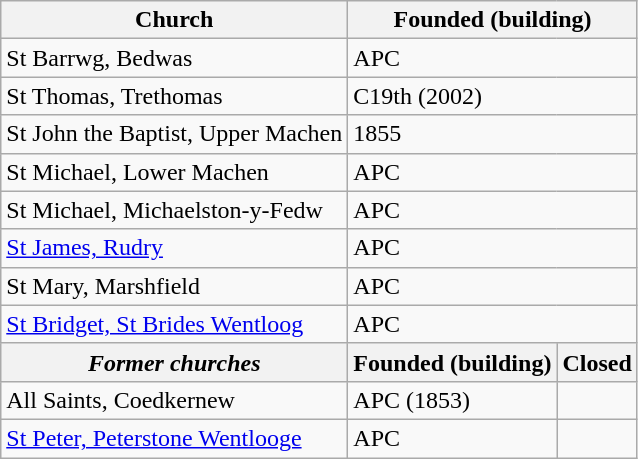<table class="wikitable">
<tr>
<th>Church</th>
<th colspan="2">Founded (building)</th>
</tr>
<tr>
<td>St Barrwg, Bedwas</td>
<td colspan="2">APC</td>
</tr>
<tr>
<td>St Thomas, Trethomas</td>
<td colspan="2">C19th (2002)</td>
</tr>
<tr>
<td>St John the Baptist, Upper Machen</td>
<td colspan="2">1855</td>
</tr>
<tr>
<td>St Michael, Lower Machen</td>
<td colspan="2">APC</td>
</tr>
<tr>
<td>St Michael, Michaelston-y-Fedw</td>
<td colspan="2">APC</td>
</tr>
<tr>
<td><a href='#'>St James, Rudry</a></td>
<td colspan="2">APC</td>
</tr>
<tr>
<td>St Mary, Marshfield</td>
<td colspan="2">APC</td>
</tr>
<tr>
<td><a href='#'>St Bridget, St Brides Wentloog</a></td>
<td colspan="2">APC</td>
</tr>
<tr>
<th><em>Former churches</em></th>
<th>Founded (building)</th>
<th>Closed</th>
</tr>
<tr>
<td>All Saints, Coedkernew</td>
<td>APC (1853)</td>
<td></td>
</tr>
<tr>
<td><a href='#'>St Peter, Peterstone Wentlooge</a></td>
<td>APC</td>
<td></td>
</tr>
</table>
